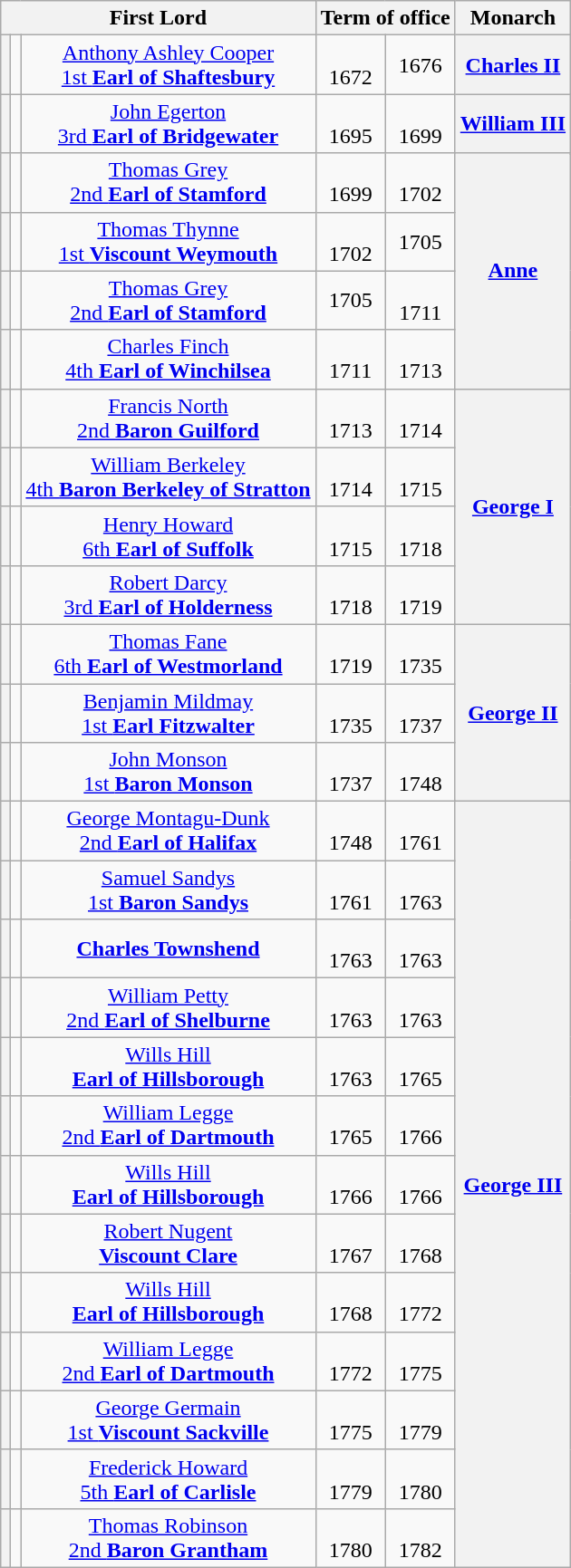<table class="wikitable plainrowheaders" style="text-align:center;">
<tr>
<th colspan=3>First Lord</th>
<th colspan=2>Term of office</th>
<th>Monarch</th>
</tr>
<tr>
<th></th>
<td></td>
<td><a href='#'>Anthony Ashley Cooper<br>1st <strong>Earl of Shaftesbury</strong></a></td>
<td><br>1672</td>
<td>1676</td>
<th scope=row style="text-align:center;"><strong><a href='#'>Charles II</a></strong><br></th>
</tr>
<tr>
<th></th>
<td></td>
<td><a href='#'>John Egerton<br>3rd <strong>Earl of Bridgewater</strong></a></td>
<td><br>1695</td>
<td><br>1699</td>
<th scope=row style="text-align:center;" rowspan=2><strong><a href='#'>William III</a></strong><br></th>
</tr>
<tr>
<th rowspan="2"></th>
<td rowspan="2"></td>
<td rowspan="2"><a href='#'>Thomas Grey<br>2nd <strong>Earl of Stamford</strong></a></td>
<td rowspan="2"><br>1699</td>
<td rowspan="2"><br>1702</td>
</tr>
<tr>
<th scope=row style="text-align:center;" rowspan="5"><strong><a href='#'>Anne</a></strong><br></th>
</tr>
<tr>
<th></th>
<td></td>
<td><a href='#'>Thomas Thynne<br>1st <strong>Viscount Weymouth</strong></a></td>
<td><br>1702</td>
<td>1705</td>
</tr>
<tr>
<th></th>
<td></td>
<td><a href='#'>Thomas Grey<br>2nd <strong>Earl of Stamford</strong></a></td>
<td>1705</td>
<td><br>1711</td>
</tr>
<tr>
<th></th>
<td></td>
<td><a href='#'>Charles Finch<br>4th <strong>Earl of Winchilsea</strong></a></td>
<td><br>1711</td>
<td><br>1713</td>
</tr>
<tr>
<th rowspan="2"></th>
<td rowspan="2"></td>
<td rowspan="2"><a href='#'>Francis North<br>2nd <strong>Baron Guilford</strong></a></td>
<td rowspan="2"><br>1713</td>
<td rowspan="2"><br>1714</td>
</tr>
<tr>
<th scope=row style="text-align:center;" rowspan="5"><strong><a href='#'>George I</a></strong><br></th>
</tr>
<tr>
<th></th>
<td></td>
<td><a href='#'>William Berkeley<br>4th <strong>Baron Berkeley of Stratton</strong></a></td>
<td><br>1714</td>
<td><br>1715</td>
</tr>
<tr>
<th></th>
<td></td>
<td><a href='#'>Henry Howard<br>6th <strong>Earl of Suffolk</strong></a></td>
<td><br>1715</td>
<td><br>1718</td>
</tr>
<tr>
<th></th>
<td></td>
<td><a href='#'>Robert Darcy<br>3rd <strong>Earl of Holderness</strong></a></td>
<td><br>1718</td>
<td><br>1719</td>
</tr>
<tr>
<th rowspan="2"></th>
<td rowspan="2"></td>
<td rowspan="2"><a href='#'>Thomas Fane<br>6th <strong>Earl of Westmorland</strong></a></td>
<td rowspan="2"><br>1719</td>
<td rowspan="2"><br>1735</td>
</tr>
<tr>
<th scope=row style="text-align:center;" rowspan="4"><strong><a href='#'>George II</a></strong><br></th>
</tr>
<tr>
<th></th>
<td></td>
<td><a href='#'>Benjamin Mildmay<br>1st <strong>Earl Fitzwalter</strong></a></td>
<td><br>1735</td>
<td><br>1737</td>
</tr>
<tr>
<th></th>
<td></td>
<td><a href='#'>John Monson<br>1st <strong>Baron Monson</strong></a></td>
<td><br>1737</td>
<td><br>1748</td>
</tr>
<tr>
<th rowspan="2"></th>
<td rowspan="2"></td>
<td rowspan="2"><a href='#'>George Montagu-Dunk<br>2nd <strong>Earl of Halifax</strong></a></td>
<td rowspan="2"><br>1748</td>
<td rowspan="2"><br>1761</td>
</tr>
<tr>
<th scope=row style="text-align:center;" rowspan="13"><strong><a href='#'>George III</a></strong><br></th>
</tr>
<tr>
<th></th>
<td></td>
<td><a href='#'>Samuel Sandys<br>1st <strong>Baron Sandys</strong></a></td>
<td><br>1761</td>
<td><br>1763</td>
</tr>
<tr>
<th></th>
<td></td>
<td><strong><a href='#'>Charles Townshend</a></strong></td>
<td><br>1763</td>
<td><br>1763</td>
</tr>
<tr>
<th></th>
<td></td>
<td><a href='#'>William Petty<br>2nd <strong>Earl of Shelburne</strong></a></td>
<td><br>1763</td>
<td><br>1763</td>
</tr>
<tr>
<th></th>
<td></td>
<td><a href='#'>Wills Hill<br><strong>Earl of Hillsborough</strong></a></td>
<td><br>1763</td>
<td><br>1765</td>
</tr>
<tr>
<th></th>
<td></td>
<td><a href='#'>William Legge<br>2nd <strong>Earl of Dartmouth</strong></a></td>
<td><br>1765</td>
<td><br>1766</td>
</tr>
<tr>
<th></th>
<td></td>
<td><a href='#'>Wills Hill<br><strong>Earl of Hillsborough</strong></a></td>
<td><br>1766</td>
<td><br>1766</td>
</tr>
<tr>
<th></th>
<td></td>
<td><a href='#'>Robert Nugent<br><strong>Viscount Clare</strong></a></td>
<td><br>1767</td>
<td><br>1768</td>
</tr>
<tr>
<th></th>
<td></td>
<td><a href='#'>Wills Hill<br><strong>Earl of Hillsborough</strong></a></td>
<td><br>1768</td>
<td><br>1772</td>
</tr>
<tr>
<th></th>
<td></td>
<td><a href='#'>William Legge<br>2nd <strong>Earl of Dartmouth</strong></a></td>
<td><br>1772</td>
<td><br>1775</td>
</tr>
<tr>
<th></th>
<td></td>
<td><a href='#'>George Germain<br>1st <strong>Viscount Sackville</strong></a></td>
<td><br>1775</td>
<td><br>1779</td>
</tr>
<tr>
<th></th>
<td></td>
<td><a href='#'>Frederick Howard<br>5th <strong>Earl of Carlisle</strong></a></td>
<td><br>1779</td>
<td><br>1780</td>
</tr>
<tr>
<th></th>
<td></td>
<td><a href='#'>Thomas Robinson<br>2nd <strong>Baron Grantham</strong></a></td>
<td><br>1780</td>
<td><br>1782</td>
</tr>
</table>
